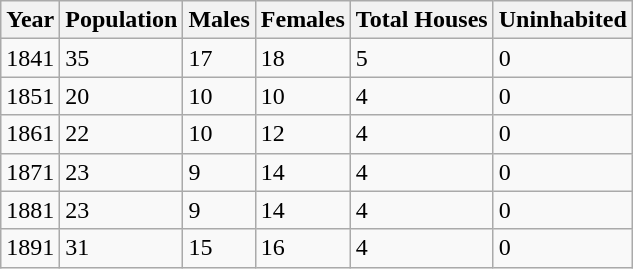<table class="wikitable">
<tr>
<th>Year</th>
<th>Population</th>
<th>Males</th>
<th>Females</th>
<th>Total Houses</th>
<th>Uninhabited</th>
</tr>
<tr>
<td>1841</td>
<td>35</td>
<td>17</td>
<td>18</td>
<td>5</td>
<td>0</td>
</tr>
<tr>
<td>1851</td>
<td>20</td>
<td>10</td>
<td>10</td>
<td>4</td>
<td>0</td>
</tr>
<tr>
<td>1861</td>
<td>22</td>
<td>10</td>
<td>12</td>
<td>4</td>
<td>0</td>
</tr>
<tr>
<td>1871</td>
<td>23</td>
<td>9</td>
<td>14</td>
<td>4</td>
<td>0</td>
</tr>
<tr>
<td>1881</td>
<td>23</td>
<td>9</td>
<td>14</td>
<td>4</td>
<td>0</td>
</tr>
<tr>
<td>1891</td>
<td>31</td>
<td>15</td>
<td>16</td>
<td>4</td>
<td>0</td>
</tr>
</table>
